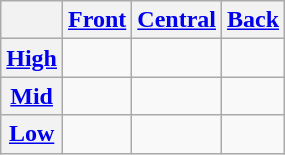<table class="wikitable" style="text-align:center">
<tr>
<th></th>
<th><a href='#'>Front</a></th>
<th><a href='#'>Central</a></th>
<th><a href='#'>Back</a></th>
</tr>
<tr>
<th><a href='#'>High</a></th>
<td></td>
<td></td>
<td></td>
</tr>
<tr>
<th><a href='#'>Mid</a></th>
<td></td>
<td></td>
<td></td>
</tr>
<tr>
<th><a href='#'>Low</a></th>
<td></td>
<td></td>
<td></td>
</tr>
</table>
